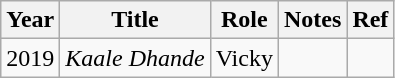<table class="wikitable sortable plainrowheaders">
<tr style="text-align:center;">
<th scope="col">Year</th>
<th scope="col">Title</th>
<th scope="col">Role</th>
<th class="unsortable" scope="col">Notes</th>
<th class="unsortable" scope="col">Ref</th>
</tr>
<tr>
<td rowspan="2" style="text-align: center;">2019</td>
<td scope="row"><em>Kaale Dhande</em></td>
<td>Vicky</td>
<td></td>
<td style="text-align: center;"></td>
</tr>
</table>
